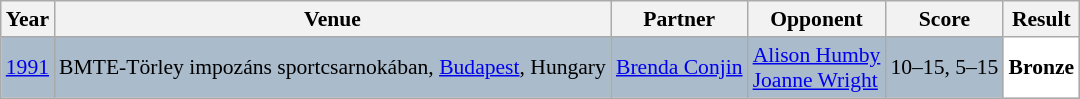<table class="sortable wikitable" style="font-size: 90%;">
<tr>
<th>Year</th>
<th>Venue</th>
<th>Partner</th>
<th>Opponent</th>
<th>Score</th>
<th>Result</th>
</tr>
<tr style="background:#AABBCC">
<td align="center"><a href='#'>1991</a></td>
<td align="left">BMTE-Törley impozáns sportcsarnokában, <a href='#'>Budapest</a>, Hungary</td>
<td align="left"> <a href='#'>Brenda Conjin</a></td>
<td align="left"> <a href='#'>Alison Humby</a><br> <a href='#'>Joanne Wright</a></td>
<td align="left">10–15, 5–15</td>
<td style="text-align:left; background:white"> <strong>Bronze</strong></td>
</tr>
</table>
